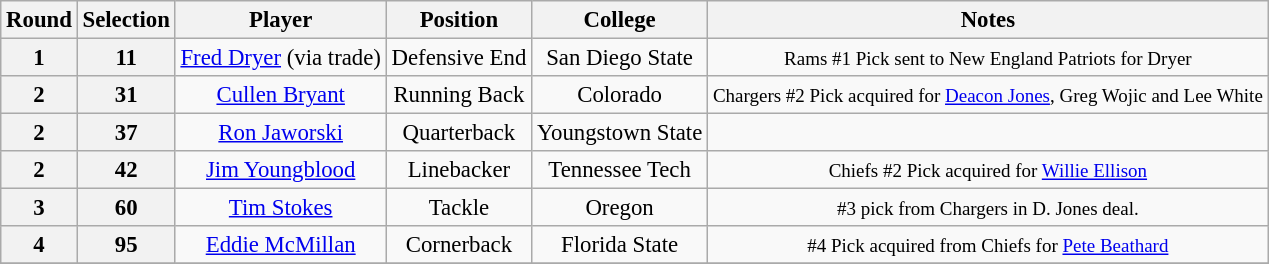<table class="wikitable" style="font-size: 95%; text-align: center;">
<tr>
<th>Round</th>
<th>Selection</th>
<th>Player</th>
<th>Position</th>
<th>College</th>
<th>Notes</th>
</tr>
<tr>
<th align=center>1</th>
<th>11</th>
<td><a href='#'>Fred Dryer</a> (via trade)</td>
<td>Defensive End</td>
<td>San Diego State</td>
<td><small> Rams #1 Pick sent to New England Patriots for Dryer</small></td>
</tr>
<tr>
<th>2</th>
<th>31</th>
<td><a href='#'>Cullen Bryant</a></td>
<td>Running Back</td>
<td>Colorado</td>
<td><small> Chargers #2 Pick acquired for <a href='#'>Deacon Jones</a>, Greg Wojic and Lee White</small></td>
</tr>
<tr>
<th>2</th>
<th>37</th>
<td><a href='#'>Ron Jaworski</a></td>
<td>Quarterback</td>
<td>Youngstown State</td>
<td></td>
</tr>
<tr>
<th>2</th>
<th>42</th>
<td><a href='#'>Jim Youngblood</a></td>
<td>Linebacker</td>
<td>Tennessee Tech</td>
<td><small> Chiefs #2 Pick acquired for <a href='#'>Willie Ellison</a></small></td>
</tr>
<tr>
<th>3</th>
<th>60</th>
<td><a href='#'>Tim Stokes</a></td>
<td>Tackle</td>
<td>Oregon</td>
<td><small> #3 pick from Chargers in D. Jones deal.</small></td>
</tr>
<tr>
<th>4</th>
<th>95</th>
<td><a href='#'>Eddie McMillan</a></td>
<td>Cornerback</td>
<td>Florida State</td>
<td><small>#4 Pick acquired from Chiefs for <a href='#'>Pete Beathard</a></small></td>
</tr>
<tr>
</tr>
</table>
